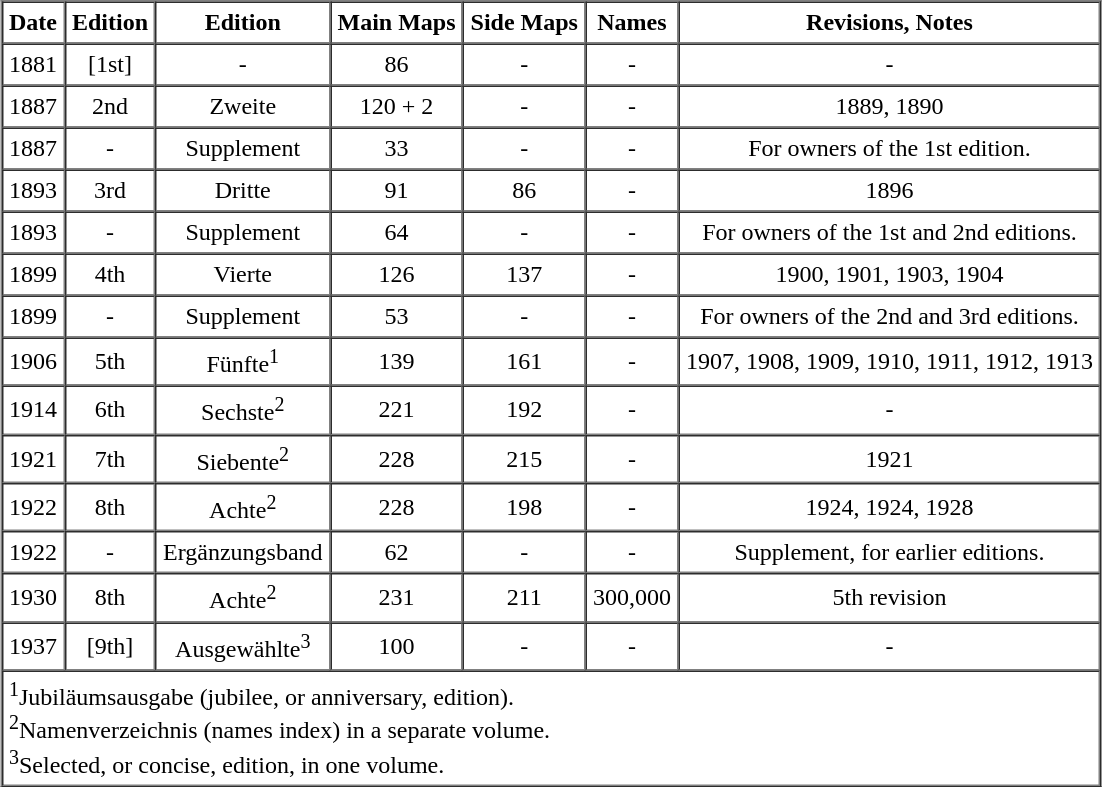<table - border="1" cellpadding="4" cellspacing="0" align="center">
<tr align="center">
<th>Date</th>
<th>Edition</th>
<th>Edition</th>
<th>Main Maps</th>
<th>Side Maps</th>
<th>Names</th>
<th>Revisions, Notes</th>
</tr>
<tr align="center">
<td>1881</td>
<td>[1st]</td>
<td>-</td>
<td>86</td>
<td>-</td>
<td>-</td>
<td>-</td>
</tr>
<tr align="center">
<td>1887</td>
<td>2nd</td>
<td>Zweite</td>
<td>120 + 2</td>
<td>-</td>
<td>-</td>
<td>1889, 1890</td>
</tr>
<tr align="center">
<td>1887</td>
<td>-</td>
<td>Supplement</td>
<td>33</td>
<td>-</td>
<td>-</td>
<td>For owners of the 1st edition.</td>
</tr>
<tr align="center">
<td>1893</td>
<td>3rd</td>
<td>Dritte</td>
<td>91</td>
<td>86</td>
<td>-</td>
<td>1896</td>
</tr>
<tr align="center">
<td>1893</td>
<td>-</td>
<td>Supplement</td>
<td>64</td>
<td>-</td>
<td>-</td>
<td>For owners of the 1st and 2nd editions.</td>
</tr>
<tr align="center">
<td>1899</td>
<td>4th</td>
<td>Vierte</td>
<td>126</td>
<td>137</td>
<td>-</td>
<td>1900, 1901, 1903, 1904</td>
</tr>
<tr align="center">
<td>1899</td>
<td>-</td>
<td>Supplement</td>
<td>53</td>
<td>-</td>
<td>-</td>
<td>For owners of the 2nd and 3rd editions.</td>
</tr>
<tr align="center">
<td>1906</td>
<td>5th</td>
<td>Fünfte<sup>1</sup></td>
<td>139</td>
<td>161</td>
<td>-</td>
<td>1907, 1908, 1909, 1910, 1911, 1912, 1913</td>
</tr>
<tr align="center">
<td>1914</td>
<td>6th</td>
<td>Sechste<sup>2</sup></td>
<td>221</td>
<td>192</td>
<td>-</td>
<td>-</td>
</tr>
<tr align="center">
<td>1921</td>
<td>7th</td>
<td>Siebente<sup>2</sup></td>
<td>228</td>
<td>215</td>
<td>-</td>
<td>1921</td>
</tr>
<tr align="center">
<td>1922</td>
<td>8th</td>
<td>Achte<sup>2</sup></td>
<td>228</td>
<td>198</td>
<td>-</td>
<td>1924, 1924, 1928</td>
</tr>
<tr align="center">
<td>1922</td>
<td>-</td>
<td>Ergänzungsband</td>
<td>62</td>
<td>-</td>
<td>-</td>
<td>Supplement, for earlier editions.</td>
</tr>
<tr align="center">
<td>1930</td>
<td>8th</td>
<td>Achte<sup>2</sup></td>
<td>231</td>
<td>211</td>
<td>300,000</td>
<td>5th revision</td>
</tr>
<tr align="center">
<td>1937</td>
<td>[9th]</td>
<td>Ausgewählte<sup>3</sup></td>
<td>100</td>
<td>-</td>
<td>-</td>
<td>-</td>
</tr>
<tr colspan="9" align="left">
<td colspan="9"><sup>1</sup>Jubiläumsausgabe (jubilee, or anniversary, edition).<br><sup>2</sup>Namenverzeichnis (names index) in a separate volume.<br><sup>3</sup>Selected, or concise, edition, in one volume.</td>
</tr>
</table>
